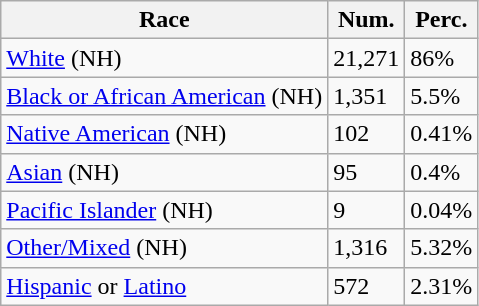<table class="wikitable">
<tr>
<th>Race</th>
<th>Num.</th>
<th>Perc.</th>
</tr>
<tr>
<td><a href='#'>White</a> (NH)</td>
<td>21,271</td>
<td>86%</td>
</tr>
<tr>
<td><a href='#'>Black or African American</a> (NH)</td>
<td>1,351</td>
<td>5.5%</td>
</tr>
<tr>
<td><a href='#'>Native American</a> (NH)</td>
<td>102</td>
<td>0.41%</td>
</tr>
<tr>
<td><a href='#'>Asian</a> (NH)</td>
<td>95</td>
<td>0.4%</td>
</tr>
<tr>
<td><a href='#'>Pacific Islander</a> (NH)</td>
<td>9</td>
<td>0.04%</td>
</tr>
<tr>
<td><a href='#'>Other/Mixed</a> (NH)</td>
<td>1,316</td>
<td>5.32%</td>
</tr>
<tr>
<td><a href='#'>Hispanic</a> or <a href='#'>Latino</a></td>
<td>572</td>
<td>2.31%</td>
</tr>
</table>
